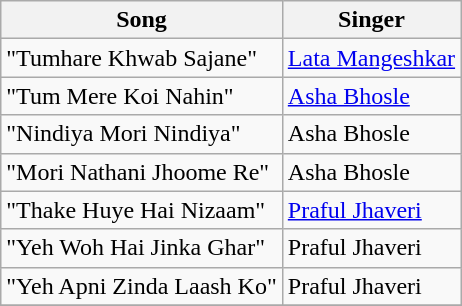<table class="wikitable">
<tr>
<th>Song</th>
<th>Singer</th>
</tr>
<tr>
<td>"Tumhare Khwab Sajane"</td>
<td><a href='#'>Lata Mangeshkar</a></td>
</tr>
<tr>
<td>"Tum Mere Koi Nahin"</td>
<td><a href='#'>Asha Bhosle</a></td>
</tr>
<tr>
<td>"Nindiya Mori Nindiya"</td>
<td>Asha Bhosle</td>
</tr>
<tr>
<td>"Mori Nathani Jhoome Re"</td>
<td>Asha Bhosle</td>
</tr>
<tr>
<td>"Thake Huye Hai Nizaam"</td>
<td><a href='#'>Praful Jhaveri</a></td>
</tr>
<tr>
<td>"Yeh Woh Hai Jinka Ghar"</td>
<td>Praful Jhaveri</td>
</tr>
<tr>
<td>"Yeh Apni Zinda Laash Ko"</td>
<td>Praful Jhaveri</td>
</tr>
<tr>
</tr>
</table>
